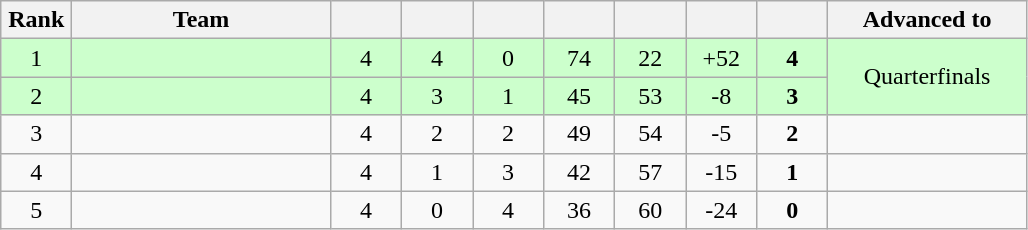<table class="wikitable" style="text-align:center;">
<tr>
<th width=40>Rank</th>
<th width=165>Team</th>
<th width=40></th>
<th width=40></th>
<th width=40></th>
<th width=40></th>
<th width=40></th>
<th width=40></th>
<th width=40></th>
<th width=125>Advanced to</th>
</tr>
<tr style="background:#cfc">
<td>1</td>
<td style="text-align:left;"></td>
<td>4</td>
<td>4</td>
<td>0</td>
<td>74</td>
<td>22</td>
<td>+52</td>
<td><strong>4</strong></td>
<td rowspan="2">Quarterfinals</td>
</tr>
<tr style="background:#cfc">
<td>2</td>
<td style="text-align:left;"></td>
<td>4</td>
<td>3</td>
<td>1</td>
<td>45</td>
<td>53</td>
<td>-8</td>
<td><strong>3</strong></td>
</tr>
<tr>
<td>3</td>
<td style="text-align:left;"></td>
<td>4</td>
<td>2</td>
<td>2</td>
<td>49</td>
<td>54</td>
<td>-5</td>
<td><strong>2</strong></td>
<td></td>
</tr>
<tr>
<td>4</td>
<td style="text-align:left;"></td>
<td>4</td>
<td>1</td>
<td>3</td>
<td>42</td>
<td>57</td>
<td>-15</td>
<td><strong>1</strong></td>
<td></td>
</tr>
<tr>
<td>5</td>
<td style="text-align:left;"></td>
<td>4</td>
<td>0</td>
<td>4</td>
<td>36</td>
<td>60</td>
<td>-24</td>
<td><strong>0</strong></td>
<td></td>
</tr>
</table>
